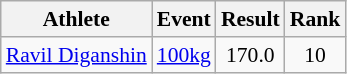<table class=wikitable style="font-size:90%">
<tr>
<th>Athlete</th>
<th>Event</th>
<th>Result</th>
<th>Rank</th>
</tr>
<tr>
<td><a href='#'>Ravil Diganshin</a></td>
<td><a href='#'>100kg</a></td>
<td style="text-align:center;">170.0</td>
<td style="text-align:center;">10</td>
</tr>
</table>
